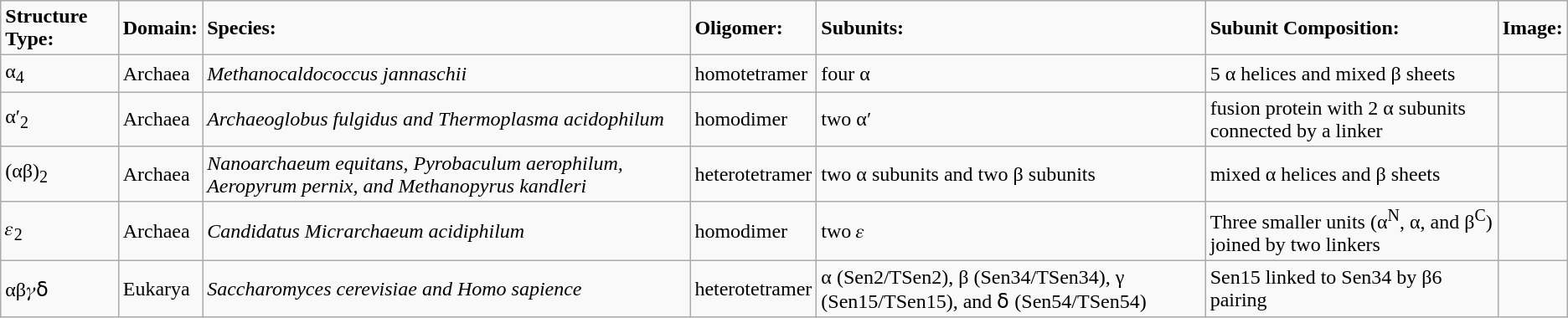<table class="wikitable mw-collapsible">
<tr>
<td><strong>Structure Type:</strong></td>
<td><strong>Domain:</strong></td>
<td><strong>Species:</strong></td>
<td><strong>Oligomer:</strong></td>
<td><strong>Subunits:</strong></td>
<td><strong>Subunit Composition:</strong></td>
<td><strong>Image:</strong></td>
</tr>
<tr>
<td>α<sub>4</sub></td>
<td>Archaea</td>
<td><em>Methanocaldococcus jannaschii</em></td>
<td>homotetramer</td>
<td>four α</td>
<td>5 α helices and mixed β sheets</td>
<td></td>
</tr>
<tr>
<td>α′<sub>2</sub></td>
<td>Archaea</td>
<td><em>Archaeoglobus fulgidus and Thermoplasma acidophilum</em></td>
<td>homodimer</td>
<td>two α′</td>
<td>fusion protein with 2 α subunits connected by a linker</td>
<td></td>
</tr>
<tr>
<td>(αβ)<sub>2</sub></td>
<td>Archaea</td>
<td><em>Nanoarchaeum equitans, Pyrobaculum aerophilum, Aeropyrum pernix, and Methanopyrus kandleri</em></td>
<td>heterotetramer</td>
<td>two α subunits and two β subunits</td>
<td>mixed α helices and β sheets</td>
<td></td>
</tr>
<tr>
<td>𝜀<sub>2</sub></td>
<td>Archaea</td>
<td><em>Candidatus Micrarchaeum acidiphilum</em></td>
<td>homodimer</td>
<td>two 𝜀</td>
<td>Three smaller units (α<sup>N</sup>, α, and β<sup>C</sup>) joined by two linkers</td>
<td></td>
</tr>
<tr>
<td>αβ𝛾ẟ</td>
<td>Eukarya</td>
<td><em>Saccharomyces cerevisiae and Homo sapience</em></td>
<td>heterotetramer</td>
<td>α (Sen2/TSen2), β (Sen34/TSen34), γ (Sen15/TSen15), and ẟ (Sen54/TSen54)</td>
<td>Sen15 linked to Sen34 by β6 pairing</td>
<td></td>
</tr>
</table>
